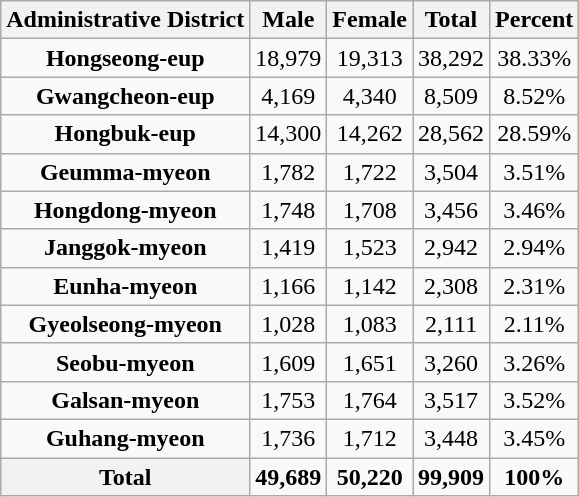<table class="wikitable" style="text-align:center">
<tr>
<th>Administrative District</th>
<th>Male</th>
<th>Female</th>
<th>Total</th>
<th>Percent</th>
</tr>
<tr>
<td><strong>Hongseong-eup</strong></td>
<td>18,979</td>
<td>19,313</td>
<td>38,292</td>
<td>38.33%</td>
</tr>
<tr>
<td><strong>Gwangcheon-eup</strong></td>
<td>4,169</td>
<td>4,340</td>
<td>8,509</td>
<td>8.52%</td>
</tr>
<tr>
<td><strong>Hongbuk-eup</strong></td>
<td>14,300</td>
<td>14,262</td>
<td>28,562</td>
<td>28.59%</td>
</tr>
<tr>
<td><strong>Geumma-myeon</strong></td>
<td>1,782</td>
<td>1,722</td>
<td>3,504</td>
<td>3.51%</td>
</tr>
<tr>
<td><strong>Hongdong-myeon</strong></td>
<td>1,748</td>
<td>1,708</td>
<td>3,456</td>
<td>3.46%</td>
</tr>
<tr>
<td><strong>Janggok-myeon</strong></td>
<td>1,419</td>
<td>1,523</td>
<td>2,942</td>
<td>2.94%</td>
</tr>
<tr>
<td><strong>Eunha-myeon</strong></td>
<td>1,166</td>
<td>1,142</td>
<td>2,308</td>
<td>2.31%</td>
</tr>
<tr>
<td><strong>Gyeolseong-myeon</strong></td>
<td>1,028</td>
<td>1,083</td>
<td>2,111</td>
<td>2.11%</td>
</tr>
<tr>
<td><strong>Seobu-myeon</strong></td>
<td>1,609</td>
<td>1,651</td>
<td>3,260</td>
<td>3.26%</td>
</tr>
<tr>
<td><strong>Galsan-myeon</strong></td>
<td>1,753</td>
<td>1,764</td>
<td>3,517</td>
<td>3.52%</td>
</tr>
<tr>
<td><strong>Guhang-myeon</strong></td>
<td>1,736</td>
<td>1,712</td>
<td>3,448</td>
<td>3.45%</td>
</tr>
<tr>
<th>Total</th>
<td><strong>49,689</strong></td>
<td><strong>50,220</strong></td>
<td><strong>99,909</strong></td>
<td><strong>100%</strong></td>
</tr>
</table>
